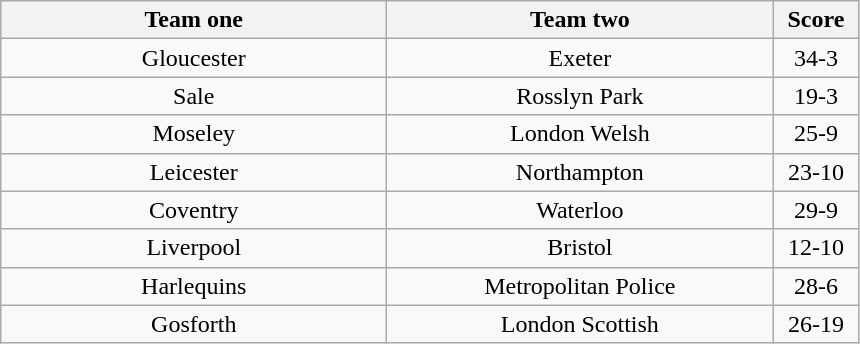<table class="wikitable" style="text-align: center">
<tr>
<th width=250>Team one</th>
<th width=250>Team two</th>
<th width=50>Score</th>
</tr>
<tr>
<td>Gloucester</td>
<td>Exeter</td>
<td>34-3</td>
</tr>
<tr>
<td>Sale</td>
<td>Rosslyn Park</td>
<td>19-3</td>
</tr>
<tr>
<td>Moseley</td>
<td>London Welsh</td>
<td>25-9</td>
</tr>
<tr>
<td>Leicester</td>
<td>Northampton</td>
<td>23-10</td>
</tr>
<tr>
<td>Coventry</td>
<td>Waterloo</td>
<td>29-9</td>
</tr>
<tr>
<td>Liverpool</td>
<td>Bristol</td>
<td>12-10</td>
</tr>
<tr>
<td>Harlequins</td>
<td>Metropolitan Police</td>
<td>28-6</td>
</tr>
<tr>
<td>Gosforth</td>
<td>London Scottish</td>
<td>26-19</td>
</tr>
</table>
